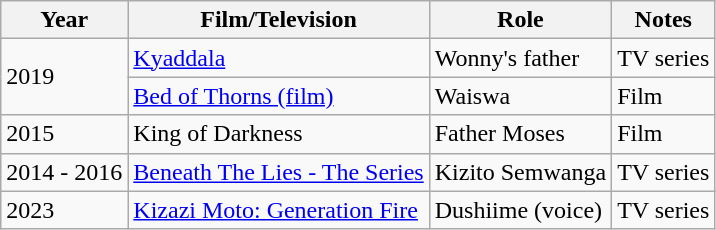<table class="wikitable">
<tr>
<th>Year</th>
<th>Film/Television</th>
<th>Role</th>
<th>Notes</th>
</tr>
<tr>
<td rowspan="2">2019</td>
<td><a href='#'>Kyaddala</a></td>
<td>Wonny's father</td>
<td>TV series</td>
</tr>
<tr>
<td><a href='#'>Bed of Thorns (film)</a></td>
<td>Waiswa</td>
<td>Film</td>
</tr>
<tr>
<td>2015</td>
<td>King of Darkness</td>
<td>Father Moses</td>
<td>Film</td>
</tr>
<tr>
<td>2014 - 2016</td>
<td><a href='#'>Beneath The Lies - The Series</a></td>
<td>Kizito Semwanga</td>
<td>TV series</td>
</tr>
<tr>
<td>2023</td>
<td><a href='#'>Kizazi Moto: Generation Fire</a></td>
<td>Dushiime (voice)</td>
<td>TV series</td>
</tr>
</table>
